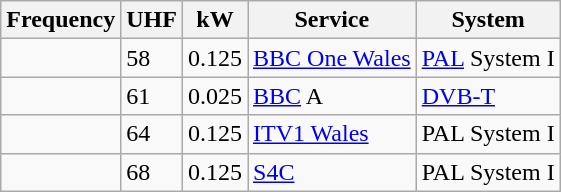<table class="wikitable sortable">
<tr>
<th>Frequency</th>
<th>UHF</th>
<th>kW</th>
<th>Service</th>
<th>System</th>
</tr>
<tr>
<td></td>
<td>58</td>
<td>0.125</td>
<td><a href='#'>BBC One Wales</a></td>
<td><a href='#'>PAL</a> System I</td>
</tr>
<tr>
<td></td>
<td>61</td>
<td>0.025</td>
<td><a href='#'>BBC</a> A</td>
<td><a href='#'>DVB-T</a></td>
</tr>
<tr>
<td></td>
<td>64</td>
<td>0.125</td>
<td><a href='#'>ITV1 Wales</a></td>
<td>PAL System I</td>
</tr>
<tr>
<td></td>
<td>68</td>
<td>0.125</td>
<td><a href='#'>S4C</a></td>
<td>PAL System I</td>
</tr>
</table>
